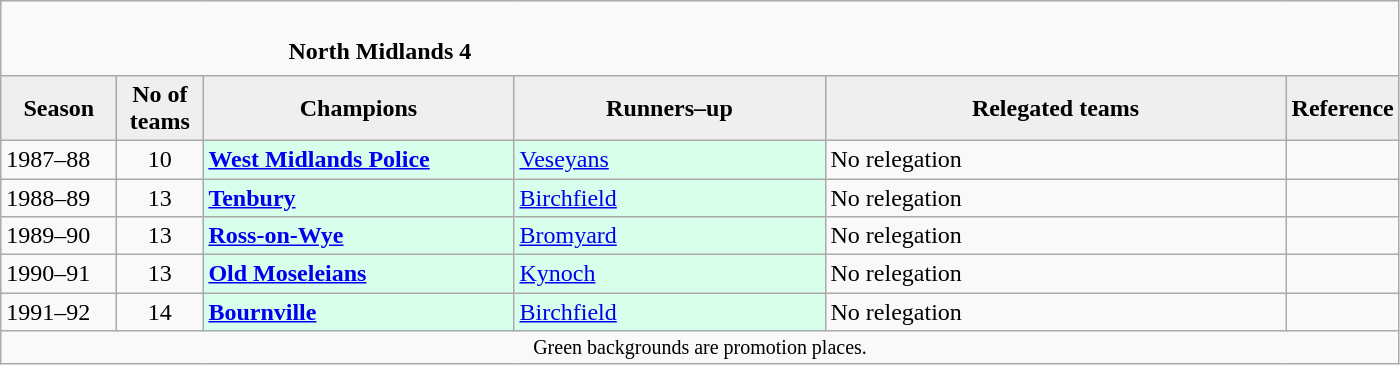<table class="wikitable" style="text-align: left;">
<tr>
<td colspan="11" cellpadding="0" cellspacing="0"><br><table border="0" style="width:100%;" cellpadding="0" cellspacing="0">
<tr>
<td style="width:20%; border:0;"></td>
<td style="border:0;"><strong>North Midlands 4</strong></td>
<td style="width:20%; border:0;"></td>
</tr>
</table>
</td>
</tr>
<tr>
<th style="background:#efefef; width:70px;">Season</th>
<th style="background:#efefef; width:50px;">No of teams</th>
<th style="background:#efefef; width:200px;">Champions</th>
<th style="background:#efefef; width:200px;">Runners–up</th>
<th style="background:#efefef; width:300px;">Relegated teams</th>
<th style="background:#efefef; width:50px;">Reference</th>
</tr>
<tr align=left>
<td>1987–88</td>
<td style="text-align: center;">10</td>
<td style="background:#d8ffeb;"><strong><a href='#'>West Midlands Police</a></strong></td>
<td style="background:#d8ffeb;"><a href='#'>Veseyans</a></td>
<td>No relegation</td>
<td></td>
</tr>
<tr>
<td>1988–89</td>
<td style="text-align: center;">13</td>
<td style="background:#d8ffeb;"><strong><a href='#'>Tenbury</a></strong></td>
<td style="background:#d8ffeb;"><a href='#'>Birchfield</a></td>
<td>No relegation</td>
<td></td>
</tr>
<tr>
<td>1989–90</td>
<td style="text-align: center;">13</td>
<td style="background:#d8ffeb;"><strong><a href='#'>Ross-on-Wye</a></strong></td>
<td style="background:#d8ffeb;"><a href='#'>Bromyard</a></td>
<td>No relegation</td>
<td></td>
</tr>
<tr>
<td>1990–91</td>
<td style="text-align: center;">13</td>
<td style="background:#d8ffeb;"><strong><a href='#'>Old Moseleians</a></strong></td>
<td style="background:#d8ffeb;"><a href='#'>Kynoch</a></td>
<td>No relegation</td>
<td></td>
</tr>
<tr>
<td>1991–92</td>
<td style="text-align: center;">14</td>
<td style="background:#d8ffeb;"><strong><a href='#'>Bournville</a></strong></td>
<td style="background:#d8ffeb;"><a href='#'>Birchfield</a></td>
<td>No relegation</td>
<td></td>
</tr>
<tr>
<td colspan="15"  style="border:0; font-size:smaller; text-align:center;">Green backgrounds are promotion places.</td>
</tr>
</table>
